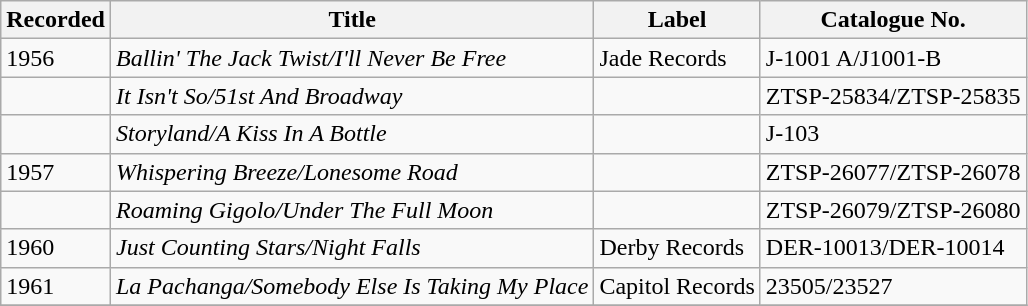<table class="wikitable">
<tr>
<th>Recorded</th>
<th>Title</th>
<th>Label</th>
<th>Catalogue No.</th>
</tr>
<tr>
<td>1956</td>
<td><em>Ballin' The Jack Twist/I'll Never Be Free</em></td>
<td>Jade Records</td>
<td>J-1001 A/J1001-B</td>
</tr>
<tr>
<td></td>
<td><em>It Isn't So/51st And Broadway</em></td>
<td></td>
<td>ZTSP-25834/ZTSP-25835</td>
</tr>
<tr>
<td></td>
<td><em>Storyland/A Kiss In A Bottle</em></td>
<td></td>
<td>J-103</td>
</tr>
<tr>
<td>1957</td>
<td><em>Whispering Breeze/Lonesome Road</em></td>
<td></td>
<td>ZTSP-26077/ZTSP-26078</td>
</tr>
<tr>
<td></td>
<td><em>Roaming Gigolo/Under The Full Moon</em></td>
<td></td>
<td>ZTSP-26079/ZTSP-26080</td>
</tr>
<tr>
<td>1960</td>
<td><em>Just Counting Stars/Night Falls</em></td>
<td>Derby Records</td>
<td>DER-10013/DER-10014</td>
</tr>
<tr>
<td>1961</td>
<td><em>La Pachanga/Somebody Else Is Taking My Place</em></td>
<td>Capitol Records</td>
<td>23505/23527</td>
</tr>
<tr>
</tr>
</table>
